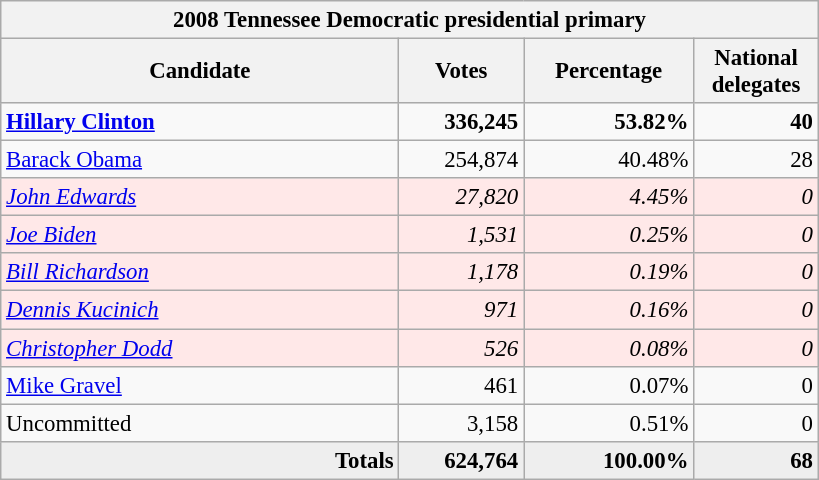<table class="wikitable" style="font-size:95%; text-align:right;">
<tr>
<th colspan="4">2008 Tennessee Democratic presidential primary</th>
</tr>
<tr>
<th style="width: 17em">Candidate</th>
<th style="width: 5em">Votes</th>
<th style="width: 7em">Percentage</th>
<th style="width: 5em">National delegates</th>
</tr>
<tr>
<td align="left"><strong><a href='#'>Hillary Clinton</a></strong></td>
<td><strong>336,245</strong></td>
<td><strong>53.82%</strong></td>
<td><strong>40</strong></td>
</tr>
<tr>
<td align="left"><a href='#'>Barack Obama</a></td>
<td>254,874</td>
<td>40.48%</td>
<td>28</td>
</tr>
<tr bgcolor=#FFE8E8>
<td align="left"><em><a href='#'>John Edwards</a></em></td>
<td><em>27,820</em></td>
<td><em>4.45%</em></td>
<td><em>0</em></td>
</tr>
<tr bgcolor=#FFE8E8>
<td align="left"><em><a href='#'>Joe Biden</a></em></td>
<td><em>1,531</em></td>
<td><em>0.25%</em></td>
<td><em>0</em></td>
</tr>
<tr bgcolor=#FFE8E8>
<td align="left"><em><a href='#'>Bill Richardson</a></em></td>
<td><em>1,178</em></td>
<td><em>0.19%</em></td>
<td><em>0</em></td>
</tr>
<tr bgcolor=#FFE8E8>
<td align="left"><em><a href='#'>Dennis Kucinich</a></em></td>
<td><em>971</em></td>
<td><em>0.16%</em></td>
<td><em>0</em></td>
</tr>
<tr bgcolor=#FFE8E8>
<td align="left"><em><a href='#'>Christopher Dodd</a></em></td>
<td><em>526</em></td>
<td><em>0.08%</em></td>
<td><em>0</em></td>
</tr>
<tr>
<td align="left"><a href='#'>Mike Gravel</a></td>
<td>461</td>
<td>0.07%</td>
<td>0</td>
</tr>
<tr>
<td align="left">Uncommitted</td>
<td>3,158</td>
<td>0.51%</td>
<td>0</td>
</tr>
<tr bgcolor="#EEEEEE" style="margin-right:0.5em">
<td><strong>Totals</strong></td>
<td><strong>624,764</strong></td>
<td><strong>100.00%</strong></td>
<td><strong>68</strong></td>
</tr>
</table>
